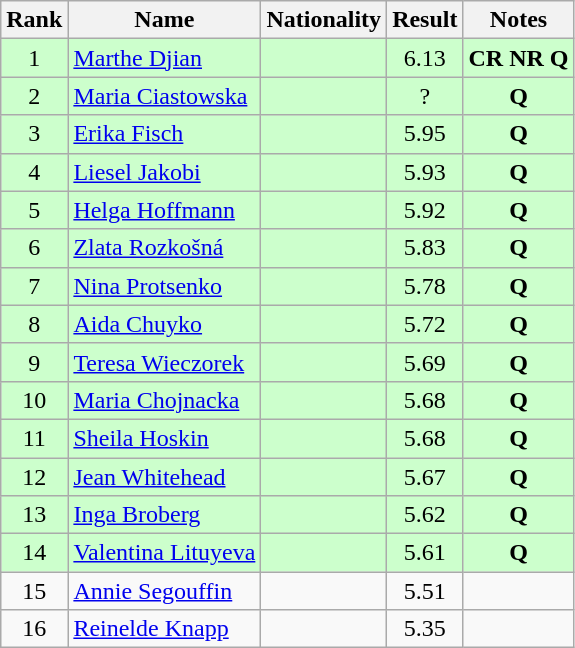<table class="wikitable sortable" style="text-align:center">
<tr>
<th>Rank</th>
<th>Name</th>
<th>Nationality</th>
<th>Result</th>
<th>Notes</th>
</tr>
<tr bgcolor=ccffcc>
<td>1</td>
<td align=left><a href='#'>Marthe Djian</a></td>
<td align=left></td>
<td>6.13</td>
<td><strong>CR NR Q</strong></td>
</tr>
<tr bgcolor=ccffcc>
<td>2</td>
<td align=left><a href='#'>Maria Ciastowska</a></td>
<td align=left></td>
<td>?</td>
<td><strong>Q</strong></td>
</tr>
<tr bgcolor=ccffcc>
<td>3</td>
<td align=left><a href='#'>Erika Fisch</a></td>
<td align=left></td>
<td>5.95</td>
<td><strong>Q</strong></td>
</tr>
<tr bgcolor=ccffcc>
<td>4</td>
<td align=left><a href='#'>Liesel Jakobi</a></td>
<td align=left></td>
<td>5.93</td>
<td><strong>Q</strong></td>
</tr>
<tr bgcolor=ccffcc>
<td>5</td>
<td align=left><a href='#'>Helga Hoffmann</a></td>
<td align=left></td>
<td>5.92</td>
<td><strong>Q</strong></td>
</tr>
<tr bgcolor=ccffcc>
<td>6</td>
<td align=left><a href='#'>Zlata Rozkošná</a></td>
<td align=left></td>
<td>5.83</td>
<td><strong>Q</strong></td>
</tr>
<tr bgcolor=ccffcc>
<td>7</td>
<td align=left><a href='#'>Nina Protsenko</a></td>
<td align=left></td>
<td>5.78</td>
<td><strong>Q</strong></td>
</tr>
<tr bgcolor=ccffcc>
<td>8</td>
<td align=left><a href='#'>Aida Chuyko</a></td>
<td align=left></td>
<td>5.72</td>
<td><strong>Q</strong></td>
</tr>
<tr bgcolor=ccffcc>
<td>9</td>
<td align=left><a href='#'>Teresa Wieczorek</a></td>
<td align=left></td>
<td>5.69</td>
<td><strong>Q</strong></td>
</tr>
<tr bgcolor=ccffcc>
<td>10</td>
<td align=left><a href='#'>Maria Chojnacka</a></td>
<td align=left></td>
<td>5.68</td>
<td><strong>Q</strong></td>
</tr>
<tr bgcolor=ccffcc>
<td>11</td>
<td align=left><a href='#'>Sheila Hoskin</a></td>
<td align=left></td>
<td>5.68</td>
<td><strong>Q</strong></td>
</tr>
<tr bgcolor=ccffcc>
<td>12</td>
<td align=left><a href='#'>Jean Whitehead</a></td>
<td align=left></td>
<td>5.67</td>
<td><strong>Q</strong></td>
</tr>
<tr bgcolor=ccffcc>
<td>13</td>
<td align=left><a href='#'>Inga Broberg</a></td>
<td align=left></td>
<td>5.62</td>
<td><strong>Q</strong></td>
</tr>
<tr bgcolor=ccffcc>
<td>14</td>
<td align=left><a href='#'>Valentina Lituyeva</a></td>
<td align=left></td>
<td>5.61</td>
<td><strong>Q</strong></td>
</tr>
<tr>
<td>15</td>
<td align=left><a href='#'>Annie Segouffin</a></td>
<td align=left></td>
<td>5.51</td>
<td></td>
</tr>
<tr>
<td>16</td>
<td align=left><a href='#'>Reinelde Knapp</a></td>
<td align=left></td>
<td>5.35</td>
<td></td>
</tr>
</table>
